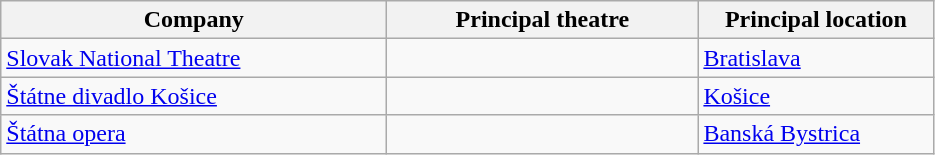<table class="wikitable">
<tr>
<th width=250>Company</th>
<th width=200>Principal theatre</th>
<th width=150>Principal location</th>
</tr>
<tr>
<td><a href='#'>Slovak National Theatre</a></td>
<td></td>
<td><a href='#'>Bratislava</a></td>
</tr>
<tr>
<td><a href='#'>Štátne divadlo Košice</a></td>
<td></td>
<td><a href='#'>Košice</a></td>
</tr>
<tr>
<td><a href='#'>Štátna opera</a></td>
<td></td>
<td><a href='#'>Banská Bystrica</a></td>
</tr>
</table>
